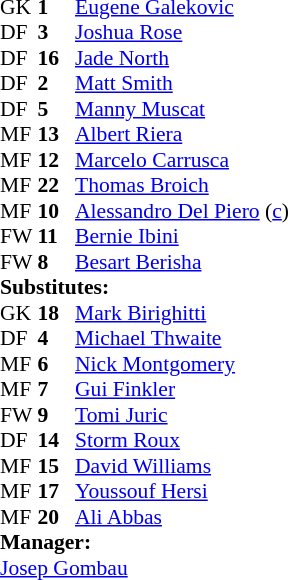<table style="font-size: 90%" cellspacing="0" cellpadding="0">
<tr>
<td colspan="4"></td>
</tr>
<tr>
<th width=25></th>
<th width=25></th>
</tr>
<tr>
<td>GK</td>
<td><strong>1</strong></td>
<td> <a href='#'>Eugene Galekovic</a></td>
<td></td>
<td></td>
</tr>
<tr>
<td>DF</td>
<td><strong>3</strong></td>
<td> <a href='#'>Joshua Rose</a></td>
</tr>
<tr>
<td>DF</td>
<td><strong>16</strong></td>
<td> <a href='#'>Jade North</a></td>
<td></td>
<td></td>
</tr>
<tr>
<td>DF</td>
<td><strong>2</strong></td>
<td> <a href='#'>Matt Smith</a></td>
</tr>
<tr>
<td>DF</td>
<td><strong>5</strong></td>
<td> <a href='#'>Manny Muscat</a></td>
<td></td>
<td></td>
</tr>
<tr>
<td>MF</td>
<td><strong>13</strong></td>
<td> <a href='#'>Albert Riera</a></td>
</tr>
<tr>
<td>MF</td>
<td><strong>12</strong></td>
<td> <a href='#'>Marcelo Carrusca</a></td>
<td></td>
<td></td>
</tr>
<tr>
<td>MF</td>
<td><strong>22</strong></td>
<td> <a href='#'>Thomas Broich</a></td>
<td></td>
<td></td>
</tr>
<tr>
<td>MF</td>
<td><strong>10</strong></td>
<td> <a href='#'>Alessandro Del Piero</a> (<a href='#'>c</a>)</td>
<td></td>
<td></td>
</tr>
<tr>
<td>FW</td>
<td><strong>11</strong></td>
<td> <a href='#'>Bernie Ibini</a></td>
<td></td>
<td></td>
</tr>
<tr>
<td>FW</td>
<td><strong>8</strong></td>
<td> <a href='#'>Besart Berisha</a></td>
<td></td>
<td></td>
</tr>
<tr>
<td colspan=3><strong>Substitutes:</strong></td>
</tr>
<tr>
<td>GK</td>
<td><strong>18</strong></td>
<td> <a href='#'>Mark Birighitti</a></td>
<td></td>
<td></td>
</tr>
<tr>
<td>DF</td>
<td><strong>4</strong></td>
<td> <a href='#'>Michael Thwaite</a></td>
<td></td>
<td></td>
</tr>
<tr>
<td>MF</td>
<td><strong>6</strong></td>
<td> <a href='#'>Nick Montgomery</a></td>
<td></td>
<td></td>
</tr>
<tr>
<td>MF</td>
<td><strong>7</strong></td>
<td> <a href='#'>Gui Finkler</a></td>
<td></td>
<td></td>
</tr>
<tr>
<td>FW</td>
<td><strong>9</strong></td>
<td> <a href='#'>Tomi Juric</a></td>
<td></td>
<td></td>
</tr>
<tr>
<td>DF</td>
<td><strong>14</strong></td>
<td> <a href='#'>Storm Roux</a></td>
<td></td>
<td></td>
</tr>
<tr>
<td>MF</td>
<td><strong>15</strong></td>
<td> <a href='#'>David Williams</a></td>
<td></td>
<td></td>
</tr>
<tr>
<td>MF</td>
<td><strong>17</strong></td>
<td> <a href='#'>Youssouf Hersi</a></td>
<td></td>
<td></td>
</tr>
<tr>
<td>MF</td>
<td><strong>20</strong></td>
<td> <a href='#'>Ali Abbas</a></td>
</tr>
<tr>
<td colspan=3><strong>Manager:</strong></td>
</tr>
<tr>
<td colspan=4> <a href='#'>Josep Gombau</a></td>
</tr>
</table>
